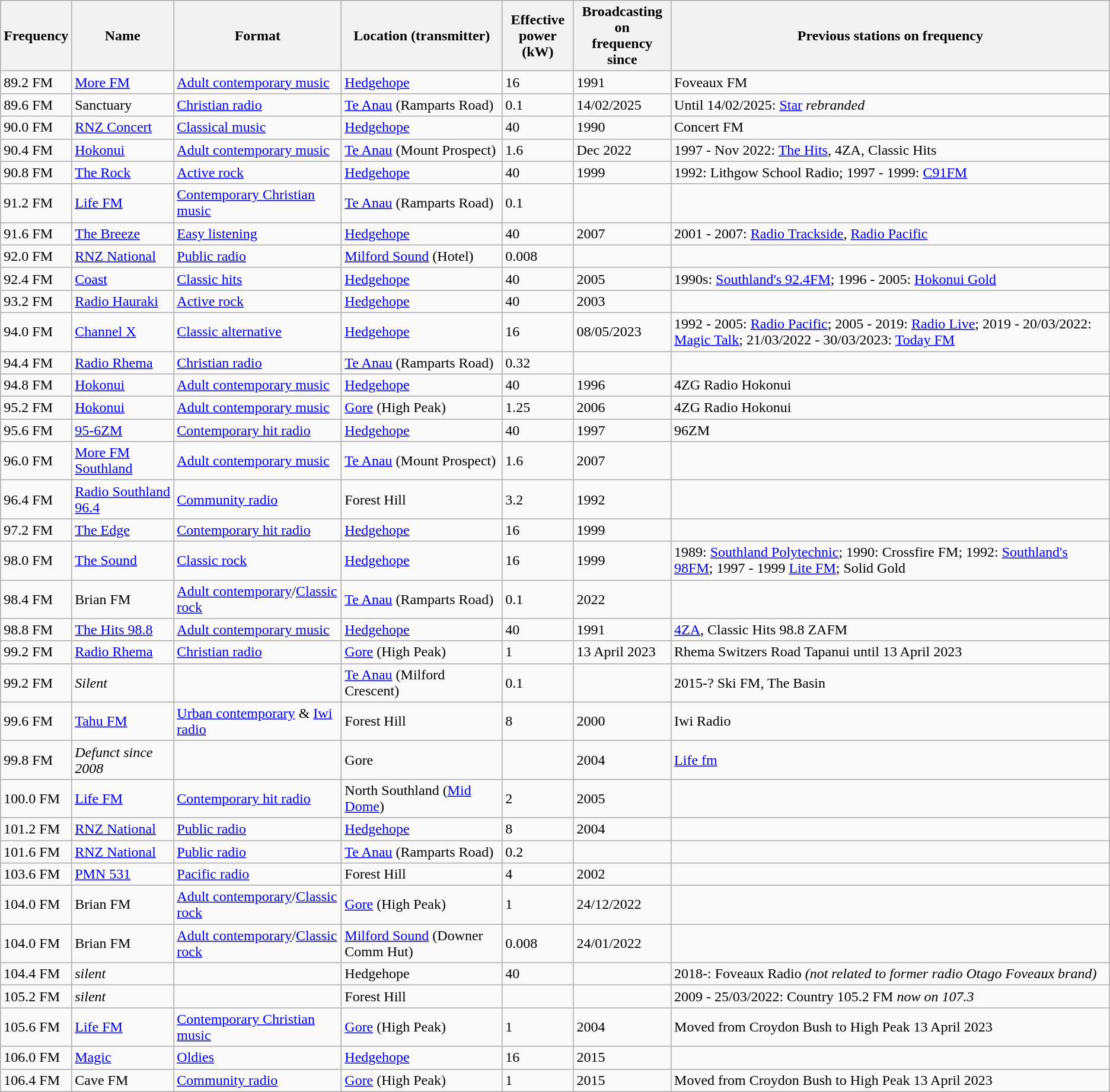<table class="wikitable sortable defaultleft col5right">
<tr>
<th scope="col">Frequency</th>
<th scope="col">Name</th>
<th scope="col">Format</th>
<th scope="col">Location (transmitter)</th>
<th scope="col">Effective<br>power (kW)</th>
<th scope="col">Broadcasting on <br>frequency since</th>
<th scope="col">Previous stations on frequency</th>
</tr>
<tr>
<td>89.2 FM</td>
<td><a href='#'>More FM</a></td>
<td><a href='#'>Adult contemporary music</a></td>
<td><a href='#'>Hedgehope</a></td>
<td>16</td>
<td>1991</td>
<td>Foveaux FM</td>
</tr>
<tr>
<td>89.6 FM</td>
<td>Sanctuary</td>
<td><a href='#'>Christian radio</a></td>
<td><a href='#'>Te Anau</a> (Ramparts Road)</td>
<td>0.1</td>
<td>14/02/2025</td>
<td>Until 14/02/2025: <a href='#'>Star</a> <em>rebranded</em></td>
</tr>
<tr>
<td>90.0 FM</td>
<td><a href='#'>RNZ Concert</a></td>
<td><a href='#'>Classical music</a></td>
<td><a href='#'>Hedgehope</a></td>
<td>40</td>
<td>1990</td>
<td>Concert FM</td>
</tr>
<tr>
<td>90.4 FM</td>
<td><a href='#'>Hokonui</a></td>
<td><a href='#'>Adult contemporary music</a></td>
<td><a href='#'>Te Anau</a> (Mount Prospect)</td>
<td>1.6</td>
<td>Dec 2022</td>
<td>1997 - Nov 2022: <a href='#'>The Hits</a>, 4ZA, Classic Hits</td>
</tr>
<tr>
<td>90.8 FM</td>
<td><a href='#'>The Rock</a></td>
<td><a href='#'>Active rock</a></td>
<td><a href='#'>Hedgehope</a></td>
<td>40</td>
<td>1999</td>
<td>1992: Lithgow School Radio; 1997 - 1999: <a href='#'>C91FM</a></td>
</tr>
<tr>
<td>91.2 FM</td>
<td><a href='#'>Life FM</a></td>
<td><a href='#'>Contemporary Christian music</a></td>
<td><a href='#'>Te Anau</a> (Ramparts Road)</td>
<td>0.1</td>
<td></td>
<td></td>
</tr>
<tr>
<td>91.6 FM</td>
<td><a href='#'>The Breeze</a></td>
<td><a href='#'>Easy listening</a></td>
<td><a href='#'>Hedgehope</a></td>
<td>40</td>
<td>2007</td>
<td>2001 - 2007: <a href='#'>Radio Trackside</a>, <a href='#'>Radio Pacific</a></td>
</tr>
<tr>
<td>92.0 FM</td>
<td><a href='#'>RNZ National</a></td>
<td><a href='#'>Public radio</a></td>
<td><a href='#'>Milford Sound</a> (Hotel)</td>
<td>0.008</td>
<td></td>
<td></td>
</tr>
<tr>
<td>92.4 FM</td>
<td><a href='#'>Coast</a></td>
<td><a href='#'>Classic hits</a></td>
<td><a href='#'>Hedgehope</a></td>
<td>40</td>
<td>2005</td>
<td>1990s: <a href='#'>Southland's 92.4FM</a>; 1996 - 2005: <a href='#'>Hokonui Gold</a></td>
</tr>
<tr>
<td>93.2 FM</td>
<td><a href='#'>Radio Hauraki</a></td>
<td><a href='#'>Active rock</a></td>
<td><a href='#'>Hedgehope</a></td>
<td>40</td>
<td>2003</td>
<td></td>
</tr>
<tr>
<td>94.0 FM</td>
<td><a href='#'>Channel X</a></td>
<td><a href='#'>Classic alternative</a></td>
<td><a href='#'>Hedgehope</a></td>
<td>16</td>
<td>08/05/2023</td>
<td>1992 - 2005: <a href='#'>Radio Pacific</a>; 2005 - 2019: <a href='#'>Radio Live</a>; 2019 - 20/03/2022: <a href='#'>Magic Talk</a>; 21/03/2022 - 30/03/2023: <a href='#'>Today FM</a></td>
</tr>
<tr>
<td>94.4 FM</td>
<td><a href='#'>Radio Rhema</a></td>
<td><a href='#'>Christian radio</a></td>
<td><a href='#'>Te Anau</a> (Ramparts Road)</td>
<td>0.32</td>
<td></td>
<td></td>
</tr>
<tr>
<td>94.8 FM</td>
<td><a href='#'>Hokonui</a></td>
<td><a href='#'>Adult contemporary music</a></td>
<td><a href='#'>Hedgehope</a></td>
<td>40</td>
<td>1996</td>
<td>4ZG Radio Hokonui</td>
</tr>
<tr>
<td>95.2 FM</td>
<td><a href='#'>Hokonui</a></td>
<td><a href='#'>Adult contemporary music</a></td>
<td><a href='#'>Gore</a> (High Peak)</td>
<td>1.25</td>
<td>2006</td>
<td>4ZG Radio Hokonui</td>
</tr>
<tr>
<td>95.6 FM</td>
<td><a href='#'>95-6ZM</a></td>
<td><a href='#'>Contemporary hit radio</a></td>
<td><a href='#'>Hedgehope</a></td>
<td>40</td>
<td>1997</td>
<td>96ZM</td>
</tr>
<tr>
<td>96.0 FM</td>
<td><a href='#'>More FM Southland</a></td>
<td><a href='#'>Adult contemporary music</a></td>
<td><a href='#'>Te Anau</a> (Mount Prospect)</td>
<td>1.6</td>
<td>2007</td>
<td></td>
</tr>
<tr>
<td>96.4 FM</td>
<td><a href='#'>Radio Southland 96.4</a></td>
<td><a href='#'>Community radio</a></td>
<td>Forest Hill</td>
<td>3.2</td>
<td>1992</td>
<td></td>
</tr>
<tr>
<td>97.2 FM</td>
<td><a href='#'>The Edge</a></td>
<td><a href='#'>Contemporary hit radio</a></td>
<td><a href='#'>Hedgehope</a></td>
<td>16</td>
<td>1999</td>
<td></td>
</tr>
<tr>
<td>98.0 FM</td>
<td><a href='#'>The Sound</a></td>
<td><a href='#'>Classic rock</a></td>
<td><a href='#'>Hedgehope</a></td>
<td>16</td>
<td>1999</td>
<td>1989: <a href='#'>Southland Polytechnic</a>; 1990: Crossfire FM; 1992: <a href='#'>Southland's 98FM</a>; 1997 - 1999 <a href='#'>Lite FM</a>; Solid Gold</td>
</tr>
<tr>
<td>98.4 FM</td>
<td>Brian FM</td>
<td><a href='#'>Adult contemporary</a>/<a href='#'>Classic rock</a></td>
<td><a href='#'>Te Anau</a> (Ramparts Road)</td>
<td>0.1</td>
<td>2022</td>
<td></td>
</tr>
<tr>
<td>98.8 FM</td>
<td><a href='#'>The Hits 98.8</a></td>
<td><a href='#'>Adult contemporary music</a></td>
<td><a href='#'>Hedgehope</a></td>
<td>40</td>
<td>1991</td>
<td><a href='#'>4ZA</a>, Classic Hits 98.8 ZAFM</td>
</tr>
<tr>
<td>99.2 FM</td>
<td><a href='#'>Radio Rhema</a></td>
<td><a href='#'>Christian radio</a></td>
<td><a href='#'>Gore</a> (High Peak)</td>
<td>1</td>
<td>13 April 2023</td>
<td>Rhema Switzers Road Tapanui until 13 April 2023</td>
</tr>
<tr>
<td>99.2 FM</td>
<td><em>Silent</em></td>
<td></td>
<td><a href='#'>Te Anau</a> (Milford Crescent)</td>
<td>0.1</td>
<td></td>
<td>2015-? Ski FM, The Basin</td>
</tr>
<tr>
<td>99.6 FM</td>
<td><a href='#'>Tahu FM</a></td>
<td><a href='#'>Urban contemporary</a> & <a href='#'>Iwi radio</a></td>
<td>Forest Hill</td>
<td>8</td>
<td>2000</td>
<td>Iwi Radio</td>
</tr>
<tr>
<td>99.8 FM</td>
<td><em>Defunct since 2008</em></td>
<td></td>
<td>Gore</td>
<td></td>
<td>2004</td>
<td><a href='#'>Life fm</a></td>
</tr>
<tr>
<td>100.0 FM</td>
<td><a href='#'>Life FM</a></td>
<td><a href='#'>Contemporary hit radio</a></td>
<td>North Southland (<a href='#'>Mid Dome</a>)</td>
<td>2</td>
<td>2005</td>
<td></td>
</tr>
<tr>
<td>101.2 FM</td>
<td><a href='#'>RNZ National</a></td>
<td><a href='#'>Public radio</a></td>
<td><a href='#'>Hedgehope</a></td>
<td>8</td>
<td>2004</td>
<td></td>
</tr>
<tr>
<td>101.6 FM</td>
<td><a href='#'>RNZ National</a></td>
<td><a href='#'>Public radio</a></td>
<td><a href='#'>Te Anau</a> (Ramparts Road)</td>
<td>0.2</td>
<td></td>
<td></td>
</tr>
<tr>
<td>103.6 FM</td>
<td><a href='#'>PMN 531</a></td>
<td><a href='#'>Pacific radio</a></td>
<td>Forest Hill</td>
<td>4</td>
<td>2002</td>
<td></td>
</tr>
<tr>
<td>104.0 FM</td>
<td>Brian FM</td>
<td><a href='#'>Adult contemporary</a>/<a href='#'>Classic rock</a></td>
<td><a href='#'>Gore</a> (High Peak)</td>
<td>1</td>
<td>24/12/2022</td>
<td></td>
</tr>
<tr>
<td>104.0 FM</td>
<td>Brian FM</td>
<td><a href='#'>Adult contemporary</a>/<a href='#'>Classic rock</a></td>
<td><a href='#'>Milford Sound</a> (Downer Comm Hut)</td>
<td>0.008</td>
<td>24/01/2022</td>
<td></td>
</tr>
<tr>
<td>104.4 FM</td>
<td><em>silent</em></td>
<td></td>
<td>Hedgehope</td>
<td>40</td>
<td></td>
<td>2018-: Foveaux Radio <em>(not related to former radio Otago Foveaux brand)</em></td>
</tr>
<tr>
<td>105.2 FM</td>
<td><em>silent</em></td>
<td></td>
<td>Forest Hill</td>
<td></td>
<td></td>
<td>2009 - 25/03/2022: Country 105.2 FM <em>now on 107.3</em></td>
</tr>
<tr>
<td>105.6 FM</td>
<td><a href='#'>Life FM</a></td>
<td><a href='#'>Contemporary Christian music</a></td>
<td><a href='#'>Gore</a> (High Peak)</td>
<td>1</td>
<td>2004</td>
<td>Moved from Croydon Bush to High Peak 13 April 2023</td>
</tr>
<tr>
<td>106.0 FM</td>
<td><a href='#'>Magic</a></td>
<td><a href='#'>Oldies</a></td>
<td><a href='#'>Hedgehope</a></td>
<td>16</td>
<td>2015</td>
<td></td>
</tr>
<tr>
<td>106.4 FM</td>
<td>Cave FM</td>
<td><a href='#'>Community radio</a></td>
<td><a href='#'>Gore</a> (High Peak)</td>
<td>1</td>
<td>2015</td>
<td>Moved from Croydon Bush to High Peak 13 April 2023</td>
</tr>
</table>
